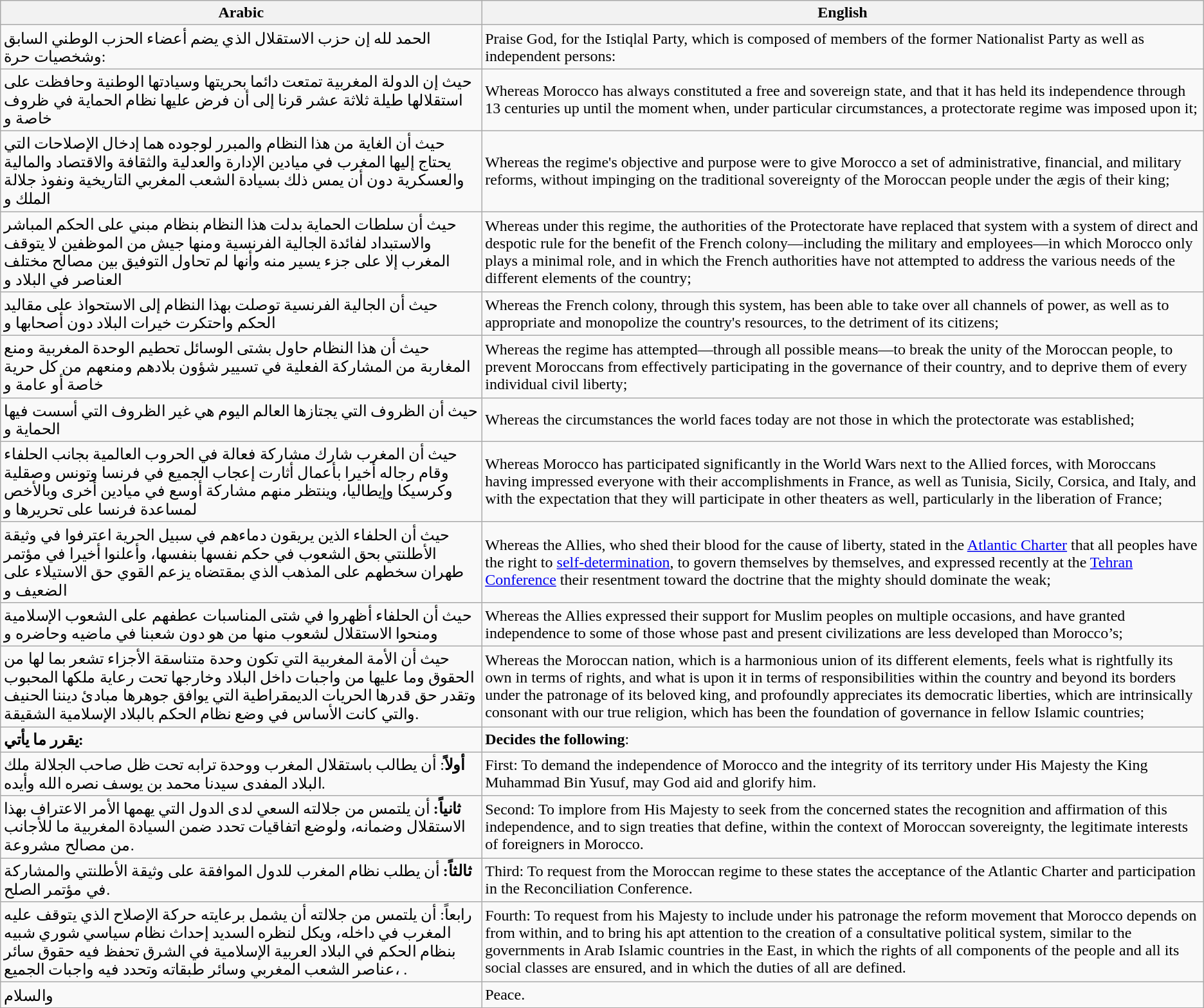<table class="wikitable">
<tr>
<th>Arabic</th>
<th>English</th>
</tr>
<tr>
<td><span>الحمد لله إن حزب الاستقلال الذي يضم أعضاء الحزب الوطني السابق وشخصيات حرة:</span></td>
<td>Praise God, for the Istiqlal Party, which is composed of members of the former Nationalist Party as well as independent persons:</td>
</tr>
<tr>
<td><span>حيث إن الدولة المغربية تمتعت دائما بحريتها وسيادتها الوطنية وحافظت على استقلالها طيلة ثلاثة عشر قرنا إلى أن فرض عليها نظام الحماية في ظروف خاصة و</span></td>
<td>Whereas Morocco has always constituted a free and sovereign state, and that it has held its independence through 13 centuries up until the moment when, under particular circumstances, a protectorate regime was imposed upon it;</td>
</tr>
<tr>
<td><span>حيث أن الغاية من هذا النظام والمبرر لوجوده هما إدخال الإصلاحات التي يحتاج إليها المغرب في ميادين الإدارة والعدلية والثقافة والاقتصاد والمالية والعسكرية دون أن يمس ذلك بسيادة الشعب المغربي التاريخية ونفوذ جلالة الملك و</span></td>
<td>Whereas the regime's objective and purpose were to give Morocco a set of administrative, financial, and military reforms, without impinging on the traditional sovereignty of the Moroccan people under the ægis of their king;</td>
</tr>
<tr>
<td><span>حيث أن سلطات الحماية بدلت هذا النظام بنظام مبني على الحكم المباشر والاستبداد لفائدة الجالية الفرنسية ومنها جيش من الموظفين لا يتوقف المغرب إلا على جزء يسير منه وأنها لم تحاول التوفيق بين مصالح مختلف العناصر في البلاد و</span></td>
<td>Whereas under this regime, the authorities of the Protectorate have replaced that system with a system of direct and despotic rule for the benefit of the French colony—including the military and employees—in which Morocco only plays a minimal role, and in which the French authorities have not attempted to address the various needs of the different elements of the country;</td>
</tr>
<tr>
<td><span>حيث أن الجالية الفرنسية توصلت بهذا النظام إلى الاستحواذ على مقاليد الحكم واحتكرت خيرات البلاد دون أصحابها و</span></td>
<td>Whereas the French colony, through this system, has been able to take over all channels of power, as well as to appropriate and monopolize the country's resources, to the detriment of its citizens;</td>
</tr>
<tr>
<td><span>حيث أن هذا النظام حاول بشتى الوسائل تحطيم الوحدة المغربية ومنع المغاربة من المشاركة الفعلية في تسيير شؤون بلادهم ومنعهم من كل حرية خاصة أو عامة و</span></td>
<td>Whereas the regime has attempted—through all possible means—to break the unity of the Moroccan people, to prevent Moroccans from effectively participating in the governance of their country, and to deprive them of every individual civil liberty;</td>
</tr>
<tr>
<td><span>حيث أن الظروف التي يجتازها العالم اليوم هي غير الظروف التي أسست فيها الحماية و</span></td>
<td>Whereas the circumstances the world faces today are not those in which the protectorate was established;</td>
</tr>
<tr>
<td><span>حيث أن المغرب شارك مشاركة فعالة في الحروب العالمية بجانب الحلفاء وقام رجاله أخيرا بأعمال أثارت إعجاب الجميع في فرنسا وتونس وصقلية وكرسيكا وإيطاليا، وينتظر منهم مشاركة أوسع في ميادين أخرى وبالأخص لمساعدة فرنسا على تحريرها و</span></td>
<td>Whereas Morocco has participated significantly in the World Wars next to the Allied forces, with Moroccans having impressed everyone with their accomplishments in France, as well as Tunisia, Sicily, Corsica, and Italy, and with the expectation that they will participate in other theaters as well, particularly in the liberation of France;</td>
</tr>
<tr>
<td><span>حيث أن الحلفاء الذين يريقون دماءهم في سبيل الحرية اعترفوا في وثيقة الأطلنتي بحق الشعوب في حكم نفسها بنفسها، وأعلنوا أخيرا في مؤتمر طهران سخطهم على المذهب الذي بمقتضاه يزعم القوي حق الاستيلاء على الضعيف و</span></td>
<td>Whereas the Allies, who shed their blood for the cause of liberty, stated in the <a href='#'>Atlantic Charter</a> that all peoples have the right to <a href='#'>self-determination</a>, to govern themselves by themselves, and expressed recently at the <a href='#'>Tehran Conference</a> their resentment toward the doctrine that the mighty should dominate the weak;</td>
</tr>
<tr>
<td><span>حيث أن الحلفاء أظهروا في شتى المناسبات عطفهم على الشعوب الإسلامية ومنحوا الاستقلال لشعوب منها من هو دون شعبنا في ماضيه وحاضره و</span></td>
<td>Whereas the Allies expressed their support for Muslim peoples on multiple occasions, and have granted independence to some of those whose past and present civilizations are less developed than Morocco’s;</td>
</tr>
<tr>
<td><span>حيث أن الأمة المغربية التي تكون وحدة متناسقة الأجزاء تشعر بما لها من الحقوق وما عليها من واجبات داخل البلاد وخارجها تحت رعاية ملكها المحبوب وتقدر حق قدرها الحريات الديمقراطية التي يوافق جوهرها مبادئ ديننا الحنيف والتي كانت الأساس في وضع نظام الحكم بالبلاد الإسلامية الشقيقة.</span></td>
<td>Whereas the Moroccan nation, which is a harmonious union of its different elements, feels what is rightfully its own in terms of rights, and what is upon it in terms of responsibilities within the country and beyond its borders under the patronage of its beloved king, and profoundly appreciates its democratic liberties, which are intrinsically consonant with our true religion, which has been the foundation of governance in fellow Islamic countries;</td>
</tr>
<tr>
<td><span><strong>يقرر ما يأتي:</strong></span></td>
<td><strong>Decides the following</strong>:</td>
</tr>
<tr>
<td><span><strong>أولاً</strong>: أن يطالب باستقلال المغرب ووحدة ترابه تحت ظل صاحب الجلالة ملك البلاد المفدى سيدنا محمد بن يوسف نصره الله وأيده.</span></td>
<td>First: To demand the independence of Morocco and the integrity of its territory under His Majesty the King Muhammad Bin Yusuf, may God aid and glorify him.</td>
</tr>
<tr>
<td><span><strong>ثانياً:</strong> أن يلتمس من جلالته السعي لدى الدول التي يهمها الأمر الاعتراف بهذا الاستقلال وضمانه، ولوضع اتفاقيات تحدد ضمن السيادة المغربية ما للأجانب من مصالح مشروعة.</span></td>
<td>Second: To implore from His Majesty to seek from the concerned states the recognition and affirmation of this independence, and to sign treaties that define, within the context of Moroccan sovereignty, the legitimate interests of foreigners in Morocco.</td>
</tr>
<tr>
<td><span><strong>ثالثاً:</strong> أن يطلب نظام المغرب للدول الموافقة على وثيقة الأطلنتي والمشاركة في مؤتمر الصلح.</span></td>
<td>Third: To request from the Moroccan regime to these states the acceptance of the Atlantic Charter and participation in the Reconciliation Conference.</td>
</tr>
<tr>
<td><span>رابعاً: أن يلتمس من جلالته أن يشمل برعايته حركة الإصلاح الذي يتوقف عليه المغرب في داخله، ويكل لنظره السديد إحداث نظام سياسي شوري شبيه بنظام الحكم في البلاد العربية الإسلامية في الشرق تحفظ فيه حقوق سائر عناصر الشعب المغربي وسائر طبقاته وتحدد فيه واجبات الجميع، .</span></td>
<td>Fourth: To request from his Majesty to include under his patronage the reform movement that Morocco depends on from within, and to bring his apt attention to the creation of a consultative political system, similar to the governments in Arab Islamic countries in the East, in which the rights of all components of the people and all its social classes are ensured, and in which the duties of all are defined.</td>
</tr>
<tr>
<td><span>والسلام</span></td>
<td>Peace.</td>
</tr>
</table>
